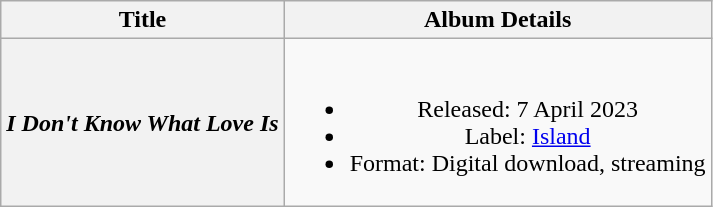<table class="wikitable plainrowheaders" style="text-align:center;">
<tr>
<th>Title</th>
<th>Album Details</th>
</tr>
<tr>
<th scope="row"><em>I Don't Know What Love Is</em></th>
<td><br><ul><li>Released: 7 April 2023</li><li>Label: <a href='#'>Island</a></li><li>Format: Digital download, streaming</li></ul></td>
</tr>
</table>
